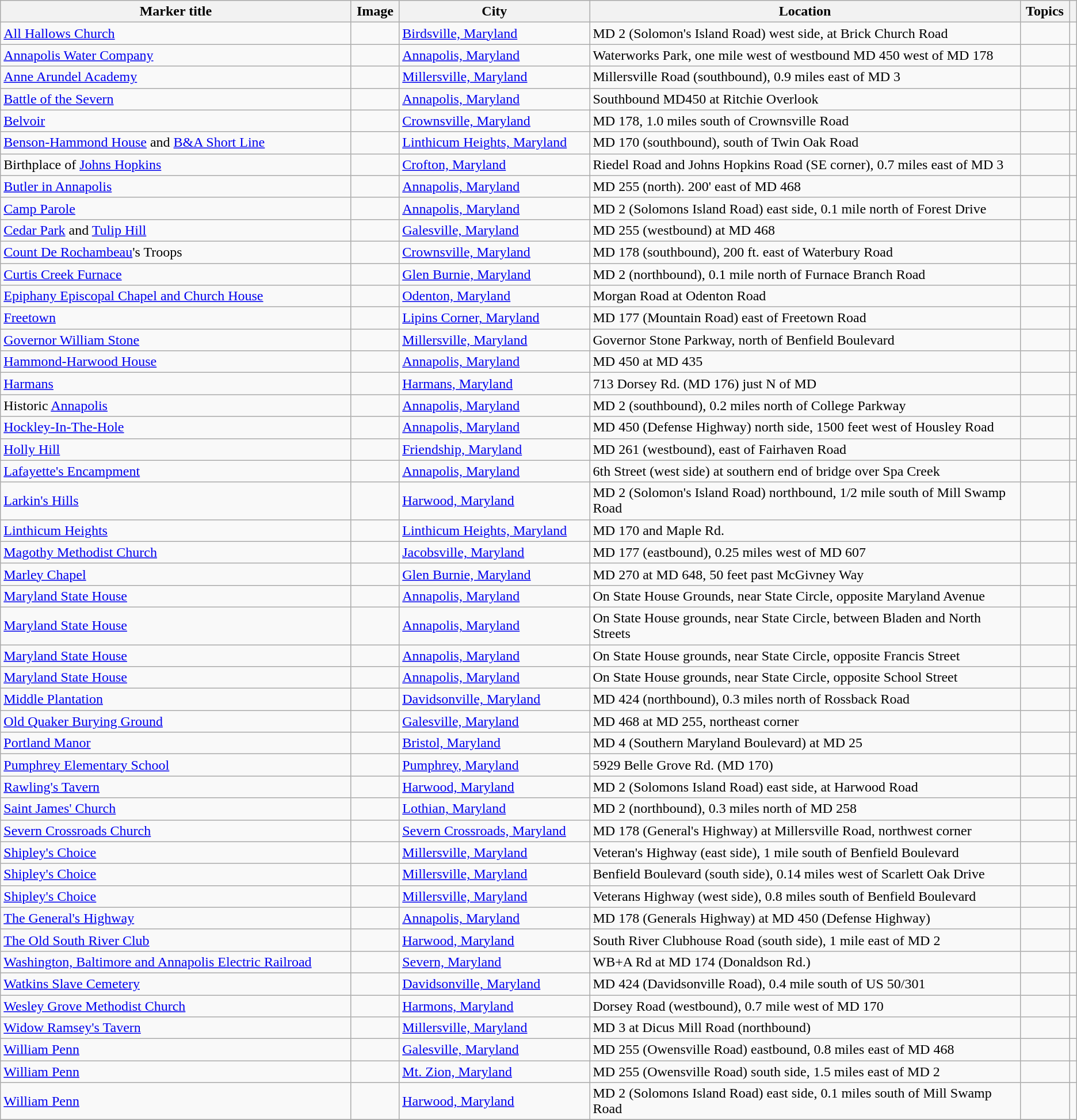<table class="wikitable sortable">
<tr>
<th><strong>Marker title</strong></th>
<th class='unsortable'><strong>Image</strong></th>
<th><strong>City</strong></th>
<th style='width:40%';><strong>Location</strong></th>
<th><strong>Topics</strong></th>
<th class='unsortable'></th>
</tr>
<tr ->
<td><a href='#'>All Hallows Church</a></td>
<td></td>
<td><a href='#'>Birdsville, Maryland</a></td>
<td>MD 2 (Solomon's Island Road) west side, at Brick Church Road<br><small></small></td>
<td></td>
<td></td>
</tr>
<tr ->
<td><a href='#'>Annapolis Water Company</a></td>
<td></td>
<td><a href='#'>Annapolis, Maryland</a></td>
<td>Waterworks Park, one mile west of westbound MD 450 west of MD 178<br><small></small></td>
<td></td>
<td></td>
</tr>
<tr ->
<td><a href='#'>Anne Arundel Academy</a></td>
<td></td>
<td><a href='#'>Millersville, Maryland</a></td>
<td>Millersville Road (southbound), 0.9 miles east of MD 3<br><small></small></td>
<td></td>
<td></td>
</tr>
<tr ->
<td><a href='#'>Battle of the Severn</a></td>
<td></td>
<td><a href='#'>Annapolis, Maryland</a></td>
<td>Southbound MD450 at Ritchie Overlook<br><small></small></td>
<td></td>
<td></td>
</tr>
<tr ->
<td><a href='#'>Belvoir</a></td>
<td></td>
<td><a href='#'>Crownsville, Maryland</a></td>
<td>MD 178, 1.0 miles south of Crownsville Road<br><small></small></td>
<td></td>
<td></td>
</tr>
<tr ->
<td><a href='#'>Benson-Hammond House</a> and <a href='#'>B&A Short Line</a></td>
<td></td>
<td><a href='#'>Linthicum Heights, Maryland</a></td>
<td>MD 170 (southbound), south of Twin Oak Road<br><small></small></td>
<td></td>
<td></td>
</tr>
<tr ->
<td>Birthplace of <a href='#'>Johns Hopkins</a></td>
<td></td>
<td><a href='#'>Crofton, Maryland</a></td>
<td>Riedel Road and Johns Hopkins Road (SE corner), 0.7 miles east of MD 3<br><small></small></td>
<td></td>
<td></td>
</tr>
<tr ->
<td><a href='#'>Butler in Annapolis</a></td>
<td></td>
<td><a href='#'>Annapolis, Maryland</a></td>
<td>MD 255 (north).  200' east of MD 468<br><small></small></td>
<td></td>
<td></td>
</tr>
<tr ->
<td><a href='#'>Camp Parole</a></td>
<td></td>
<td><a href='#'>Annapolis, Maryland</a></td>
<td>MD 2 (Solomons Island Road) east side, 0.1 mile north of Forest Drive<br><small></small></td>
<td></td>
<td></td>
</tr>
<tr ->
<td><a href='#'>Cedar Park</a> and <a href='#'>Tulip Hill</a></td>
<td></td>
<td><a href='#'>Galesville, Maryland</a></td>
<td>MD 255 (westbound) at MD 468<br><small></small></td>
<td></td>
<td></td>
</tr>
<tr ->
<td><a href='#'>Count De Rochambeau</a>'s Troops</td>
<td></td>
<td><a href='#'>Crownsville, Maryland</a></td>
<td>MD 178 (southbound), 200 ft. east of Waterbury Road<br><small></small></td>
<td></td>
<td></td>
</tr>
<tr ->
<td><a href='#'>Curtis Creek Furnace</a></td>
<td></td>
<td><a href='#'>Glen Burnie, Maryland</a></td>
<td>MD 2 (northbound), 0.1 mile north of Furnace Branch Road<br><small></small></td>
<td></td>
<td></td>
</tr>
<tr ->
<td><a href='#'>Epiphany Episcopal Chapel and Church House</a></td>
<td></td>
<td><a href='#'>Odenton, Maryland</a></td>
<td>Morgan Road at Odenton Road<br><small></small></td>
<td></td>
<td></td>
</tr>
<tr ->
<td><a href='#'>Freetown</a></td>
<td></td>
<td><a href='#'>Lipins Corner, Maryland</a></td>
<td>MD 177 (Mountain Road) east of Freetown Road<br><small></small></td>
<td></td>
<td></td>
</tr>
<tr ->
<td><a href='#'>Governor William Stone</a></td>
<td></td>
<td><a href='#'>Millersville, Maryland</a></td>
<td>Governor Stone Parkway, north of Benfield Boulevard<br><small></small></td>
<td></td>
<td></td>
</tr>
<tr ->
<td><a href='#'>Hammond-Harwood House</a></td>
<td></td>
<td><a href='#'>Annapolis, Maryland</a></td>
<td>MD 450 at MD 435<br><small></small></td>
<td></td>
<td></td>
</tr>
<tr ->
<td><a href='#'>Harmans</a></td>
<td></td>
<td><a href='#'>Harmans, Maryland</a></td>
<td>713 Dorsey Rd. (MD 176) just N of MD<br><small></small></td>
<td></td>
<td></td>
</tr>
<tr ->
<td>Historic <a href='#'>Annapolis</a></td>
<td></td>
<td><a href='#'>Annapolis, Maryland</a></td>
<td>MD 2 (southbound), 0.2 miles north of College Parkway<br><small></small></td>
<td></td>
<td></td>
</tr>
<tr ->
<td><a href='#'>Hockley-In-The-Hole</a></td>
<td></td>
<td><a href='#'>Annapolis, Maryland</a></td>
<td>MD 450 (Defense Highway) north side, 1500 feet west of Housley Road<br><small></small></td>
<td></td>
<td></td>
</tr>
<tr ->
<td><a href='#'>Holly Hill</a></td>
<td></td>
<td><a href='#'>Friendship, Maryland</a></td>
<td>MD 261 (westbound), east of Fairhaven Road<br><small></small></td>
<td></td>
<td></td>
</tr>
<tr ->
<td><a href='#'>Lafayette's Encampment</a></td>
<td></td>
<td><a href='#'>Annapolis, Maryland</a></td>
<td>6th Street (west side) at southern end of bridge over Spa Creek<br><small></small></td>
<td></td>
<td></td>
</tr>
<tr ->
<td><a href='#'>Larkin's Hills</a></td>
<td></td>
<td><a href='#'>Harwood, Maryland</a></td>
<td>MD 2 (Solomon's Island Road) northbound, 1/2 mile south of Mill Swamp Road<br><small></small></td>
<td></td>
<td></td>
</tr>
<tr ->
<td><a href='#'>Linthicum Heights</a></td>
<td></td>
<td><a href='#'>Linthicum Heights, Maryland</a></td>
<td>MD 170 and Maple Rd.<br><small></small></td>
<td></td>
<td></td>
</tr>
<tr ->
<td><a href='#'>Magothy Methodist Church</a></td>
<td></td>
<td><a href='#'>Jacobsville, Maryland</a></td>
<td>MD 177 (eastbound), 0.25 miles west of MD 607<br><small></small></td>
<td></td>
<td></td>
</tr>
<tr ->
<td><a href='#'>Marley Chapel</a></td>
<td></td>
<td><a href='#'>Glen Burnie, Maryland</a></td>
<td>MD 270 at MD 648,  50 feet past McGivney Way<br><small></small></td>
<td></td>
<td></td>
</tr>
<tr ->
<td><a href='#'>Maryland State House</a></td>
<td></td>
<td><a href='#'>Annapolis, Maryland</a></td>
<td>On State House Grounds, near State Circle, opposite Maryland Avenue<br><small></small></td>
<td></td>
<td></td>
</tr>
<tr ->
<td><a href='#'>Maryland State House</a></td>
<td></td>
<td><a href='#'>Annapolis, Maryland</a></td>
<td>On State House grounds, near State Circle, between Bladen and North Streets<br><small></small></td>
<td></td>
<td></td>
</tr>
<tr ->
<td><a href='#'>Maryland State House</a></td>
<td></td>
<td><a href='#'>Annapolis, Maryland</a></td>
<td>On State House grounds, near State Circle, opposite Francis Street<br><small></small></td>
<td></td>
<td></td>
</tr>
<tr ->
<td><a href='#'>Maryland State House</a></td>
<td></td>
<td><a href='#'>Annapolis, Maryland</a></td>
<td>On State House grounds, near State Circle, opposite School Street<br><small></small></td>
<td></td>
<td></td>
</tr>
<tr ->
<td><a href='#'>Middle Plantation</a></td>
<td></td>
<td><a href='#'>Davidsonville, Maryland</a></td>
<td>MD 424 (northbound), 0.3 miles north of Rossback Road<br><small></small></td>
<td></td>
<td></td>
</tr>
<tr ->
<td><a href='#'>Old Quaker Burying Ground</a></td>
<td></td>
<td><a href='#'>Galesville, Maryland</a></td>
<td>MD 468 at MD 255, northeast corner<br><small></small></td>
<td></td>
<td></td>
</tr>
<tr ->
<td><a href='#'>Portland Manor</a></td>
<td></td>
<td><a href='#'>Bristol, Maryland</a></td>
<td>MD 4 (Southern Maryland Boulevard) at MD 25<br><small></small></td>
<td></td>
<td></td>
</tr>
<tr ->
<td><a href='#'>Pumphrey Elementary School</a></td>
<td></td>
<td><a href='#'>Pumphrey, Maryland</a></td>
<td>5929 Belle Grove Rd. (MD 170)<br><small></small></td>
<td></td>
<td></td>
</tr>
<tr ->
<td><a href='#'>Rawling's Tavern</a></td>
<td></td>
<td><a href='#'>Harwood, Maryland</a></td>
<td>MD 2 (Solomons Island Road) east side, at Harwood Road<br><small></small></td>
<td></td>
<td></td>
</tr>
<tr ->
<td><a href='#'>Saint James' Church</a></td>
<td></td>
<td><a href='#'>Lothian, Maryland</a></td>
<td>MD 2 (northbound), 0.3 miles north of MD 258<br><small></small></td>
<td></td>
<td></td>
</tr>
<tr ->
<td><a href='#'>Severn Crossroads Church</a></td>
<td></td>
<td><a href='#'>Severn Crossroads, Maryland</a></td>
<td>MD 178 (General's Highway) at Millersville Road, northwest corner<br><small></small></td>
<td></td>
<td></td>
</tr>
<tr ->
<td><a href='#'>Shipley's Choice</a></td>
<td></td>
<td><a href='#'>Millersville, Maryland</a></td>
<td>Veteran's Highway (east side), 1 mile south of Benfield Boulevard<br><small></small></td>
<td></td>
<td></td>
</tr>
<tr ->
<td><a href='#'>Shipley's Choice</a></td>
<td></td>
<td><a href='#'>Millersville, Maryland</a></td>
<td>Benfield Boulevard (south side), 0.14 miles west of Scarlett Oak Drive<br><small></small></td>
<td></td>
<td></td>
</tr>
<tr ->
<td><a href='#'>Shipley's Choice</a></td>
<td></td>
<td><a href='#'>Millersville, Maryland</a></td>
<td>Veterans Highway (west side), 0.8 miles south of Benfield Boulevard<br><small></small></td>
<td></td>
<td></td>
</tr>
<tr ->
<td><a href='#'>The General's Highway</a></td>
<td></td>
<td><a href='#'>Annapolis, Maryland</a></td>
<td>MD 178 (Generals Highway) at MD 450 (Defense Highway)<br><small></small></td>
<td></td>
<td></td>
</tr>
<tr ->
<td><a href='#'>The Old South River Club</a></td>
<td></td>
<td><a href='#'>Harwood, Maryland</a></td>
<td>South River Clubhouse Road (south side), 1 mile east of MD 2<br><small></small></td>
<td></td>
<td></td>
</tr>
<tr ->
<td><a href='#'>Washington, Baltimore and Annapolis Electric Railroad</a></td>
<td></td>
<td><a href='#'>Severn, Maryland</a></td>
<td>WB+A Rd at MD 174 (Donaldson Rd.)<br><small></small></td>
<td></td>
<td></td>
</tr>
<tr ->
<td><a href='#'>Watkins Slave Cemetery</a></td>
<td></td>
<td><a href='#'>Davidsonville, Maryland</a></td>
<td>MD 424 (Davidsonville Road), 0.4 mile south of US 50/301<br><small></small></td>
<td></td>
<td></td>
</tr>
<tr ->
<td><a href='#'>Wesley Grove Methodist Church</a></td>
<td></td>
<td><a href='#'>Harmons, Maryland</a></td>
<td>Dorsey Road (westbound), 0.7 mile west of MD 170<br><small></small></td>
<td></td>
<td></td>
</tr>
<tr ->
<td><a href='#'>Widow Ramsey's Tavern</a></td>
<td></td>
<td><a href='#'>Millersville, Maryland</a></td>
<td>MD 3 at Dicus Mill Road (northbound)<br><small></small></td>
<td></td>
<td></td>
</tr>
<tr ->
<td><a href='#'>William Penn</a></td>
<td></td>
<td><a href='#'>Galesville, Maryland</a></td>
<td>MD 255 (Owensville Road) eastbound, 0.8 miles east of MD 468<br><small></small></td>
<td></td>
<td></td>
</tr>
<tr ->
<td><a href='#'>William Penn</a></td>
<td></td>
<td><a href='#'>Mt. Zion, Maryland</a></td>
<td>MD 255 (Owensville Road) south side, 1.5 miles east of MD 2<br><small></small></td>
<td></td>
<td></td>
</tr>
<tr ->
<td><a href='#'>William Penn</a></td>
<td></td>
<td><a href='#'>Harwood, Maryland</a></td>
<td>MD 2 (Solomons Island Road) east side, 0.1 miles south of Mill Swamp Road<br><small></small></td>
<td></td>
<td></td>
</tr>
<tr ->
</tr>
</table>
